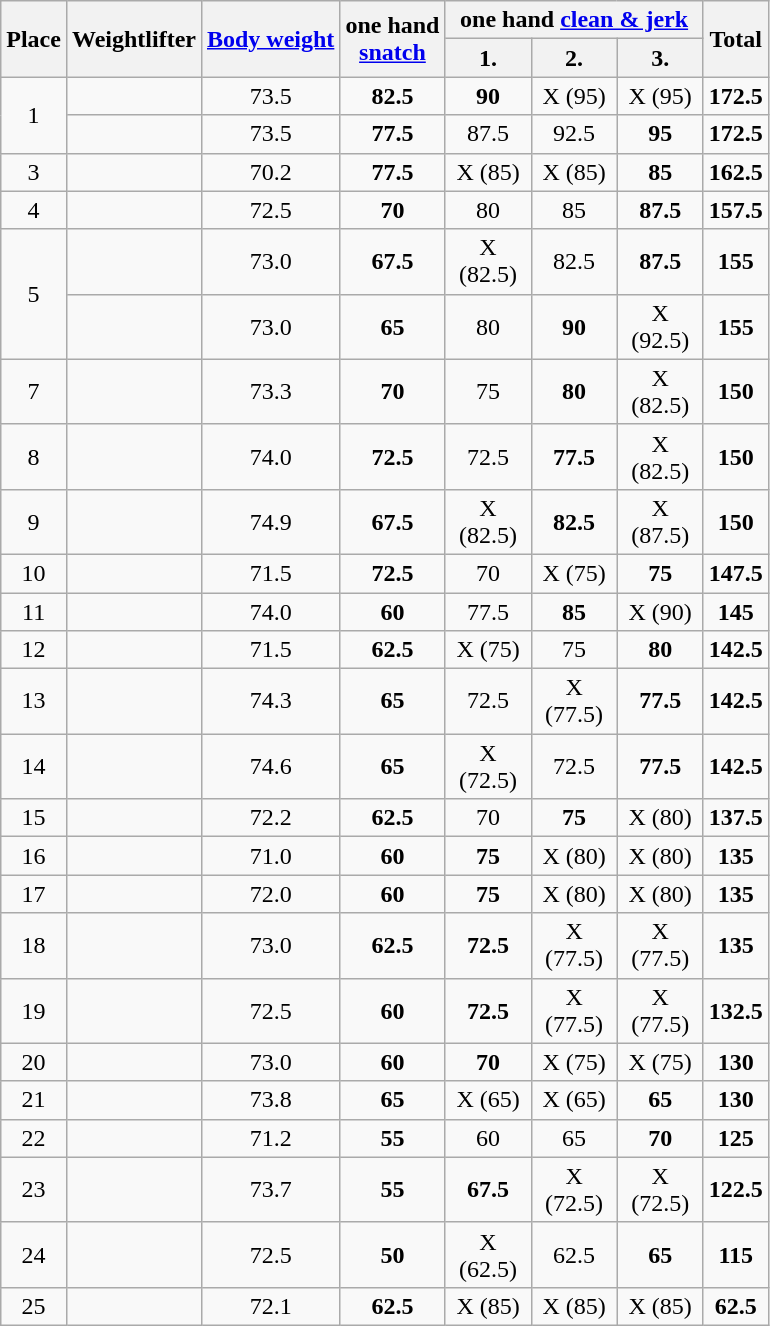<table class=wikitable style="text-align:center">
<tr>
<th rowspan=2>Place</th>
<th rowspan=2>Weightlifter</th>
<th rowspan=2><a href='#'>Body weight</a></th>
<th rowspan=2>one hand<br><a href='#'>snatch</a></th>
<th colspan=3>one hand <a href='#'>clean & jerk</a></th>
<th rowspan=2>Total</th>
</tr>
<tr>
<th align=center width=50>1.</th>
<th align=center width=50>2.</th>
<th align=center width=50>3.</th>
</tr>
<tr>
<td rowspan=2>1</td>
<td align=left></td>
<td>73.5</td>
<td><strong>82.5</strong></td>
<td><strong>90</strong></td>
<td>X (95)</td>
<td>X (95)</td>
<td><strong>172.5</strong></td>
</tr>
<tr>
<td align=left></td>
<td>73.5</td>
<td><strong>77.5</strong></td>
<td>87.5</td>
<td>92.5</td>
<td><strong>95</strong></td>
<td><strong>172.5</strong></td>
</tr>
<tr>
<td>3</td>
<td align=left></td>
<td>70.2</td>
<td><strong>77.5</strong></td>
<td>X (85)</td>
<td>X (85)</td>
<td><strong>85</strong></td>
<td><strong>162.5</strong></td>
</tr>
<tr>
<td>4</td>
<td align=left></td>
<td>72.5</td>
<td><strong>70</strong></td>
<td>80</td>
<td>85</td>
<td><strong>87.5</strong></td>
<td><strong>157.5</strong></td>
</tr>
<tr>
<td rowspan=2>5</td>
<td align=left></td>
<td>73.0</td>
<td><strong>67.5</strong></td>
<td>X (82.5)</td>
<td>82.5</td>
<td><strong>87.5</strong></td>
<td><strong>155</strong></td>
</tr>
<tr>
<td align=left></td>
<td>73.0</td>
<td><strong>65</strong></td>
<td>80</td>
<td><strong>90</strong></td>
<td>X (92.5)</td>
<td><strong>155</strong></td>
</tr>
<tr>
<td>7</td>
<td align=left></td>
<td>73.3</td>
<td><strong>70</strong></td>
<td>75</td>
<td><strong>80</strong></td>
<td>X (82.5)</td>
<td><strong>150</strong></td>
</tr>
<tr>
<td>8</td>
<td align=left></td>
<td>74.0</td>
<td><strong>72.5</strong></td>
<td>72.5</td>
<td><strong>77.5</strong></td>
<td>X (82.5)</td>
<td><strong>150</strong></td>
</tr>
<tr>
<td>9</td>
<td align=left></td>
<td>74.9</td>
<td><strong>67.5</strong></td>
<td>X (82.5)</td>
<td><strong>82.5</strong></td>
<td>X (87.5)</td>
<td><strong>150</strong></td>
</tr>
<tr>
<td>10</td>
<td align=left></td>
<td>71.5</td>
<td><strong>72.5</strong></td>
<td>70</td>
<td>X (75)</td>
<td><strong>75</strong></td>
<td><strong>147.5</strong></td>
</tr>
<tr>
<td>11</td>
<td align=left></td>
<td>74.0</td>
<td><strong>60</strong></td>
<td>77.5</td>
<td><strong>85</strong></td>
<td>X (90)</td>
<td><strong>145</strong></td>
</tr>
<tr>
<td>12</td>
<td align=left></td>
<td>71.5</td>
<td><strong>62.5</strong></td>
<td>X (75)</td>
<td>75</td>
<td><strong>80</strong></td>
<td><strong>142.5</strong></td>
</tr>
<tr>
<td>13</td>
<td align=left></td>
<td>74.3</td>
<td><strong>65</strong></td>
<td>72.5</td>
<td>X (77.5)</td>
<td><strong>77.5</strong></td>
<td><strong>142.5</strong></td>
</tr>
<tr>
<td>14</td>
<td align=left></td>
<td>74.6</td>
<td><strong>65</strong></td>
<td>X (72.5)</td>
<td>72.5</td>
<td><strong>77.5</strong></td>
<td><strong>142.5</strong></td>
</tr>
<tr>
<td>15</td>
<td align=left></td>
<td>72.2</td>
<td><strong>62.5</strong></td>
<td>70</td>
<td><strong>75</strong></td>
<td>X (80)</td>
<td><strong>137.5</strong></td>
</tr>
<tr>
<td>16</td>
<td align=left></td>
<td>71.0</td>
<td><strong>60</strong></td>
<td><strong>75</strong></td>
<td>X (80)</td>
<td>X (80)</td>
<td><strong>135</strong></td>
</tr>
<tr>
<td>17</td>
<td align=left></td>
<td>72.0</td>
<td><strong>60</strong></td>
<td><strong>75</strong></td>
<td>X (80)</td>
<td>X (80)</td>
<td><strong>135</strong></td>
</tr>
<tr>
<td>18</td>
<td align=left></td>
<td>73.0</td>
<td><strong>62.5</strong></td>
<td><strong>72.5</strong></td>
<td>X (77.5)</td>
<td>X (77.5)</td>
<td><strong>135</strong></td>
</tr>
<tr>
<td>19</td>
<td align=left></td>
<td>72.5</td>
<td><strong>60</strong></td>
<td><strong>72.5</strong></td>
<td>X (77.5)</td>
<td>X (77.5)</td>
<td><strong>132.5</strong></td>
</tr>
<tr>
<td>20</td>
<td align=left></td>
<td>73.0</td>
<td><strong>60</strong></td>
<td><strong>70</strong></td>
<td>X (75)</td>
<td>X (75)</td>
<td><strong>130</strong></td>
</tr>
<tr>
<td>21</td>
<td align=left></td>
<td>73.8</td>
<td><strong>65</strong></td>
<td>X (65)</td>
<td>X (65)</td>
<td><strong>65</strong></td>
<td><strong>130</strong></td>
</tr>
<tr>
<td>22</td>
<td align=left></td>
<td>71.2</td>
<td><strong>55</strong></td>
<td>60</td>
<td>65</td>
<td><strong>70</strong></td>
<td><strong>125</strong></td>
</tr>
<tr>
<td>23</td>
<td align=left></td>
<td>73.7</td>
<td><strong>55</strong></td>
<td><strong>67.5</strong></td>
<td>X (72.5)</td>
<td>X (72.5)</td>
<td><strong>122.5</strong></td>
</tr>
<tr>
<td>24</td>
<td align=left></td>
<td>72.5</td>
<td><strong>50</strong></td>
<td>X (62.5)</td>
<td>62.5</td>
<td><strong>65</strong></td>
<td><strong>115</strong></td>
</tr>
<tr>
<td>25</td>
<td align=left></td>
<td>72.1</td>
<td><strong>62.5</strong></td>
<td>X (85)</td>
<td>X (85)</td>
<td>X (85)</td>
<td><strong>62.5</strong></td>
</tr>
</table>
